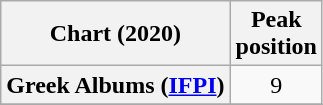<table class="wikitable sortable plainrowheaders" style="text-align:center">
<tr>
<th scope="col">Chart (2020)</th>
<th scope="col">Peak<br>position</th>
</tr>
<tr>
<th scope="row">Greek Albums (<a href='#'>IFPI</a>)</th>
<td>9</td>
</tr>
<tr>
</tr>
<tr>
</tr>
<tr>
</tr>
<tr>
</tr>
<tr>
</tr>
<tr>
</tr>
</table>
